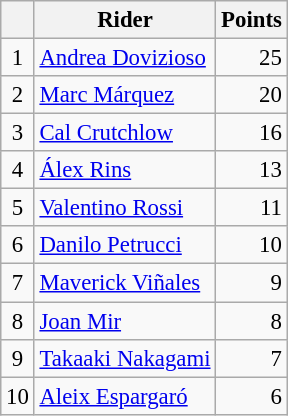<table class="wikitable" style="font-size: 95%;">
<tr>
<th></th>
<th>Rider</th>
<th>Points</th>
</tr>
<tr>
<td align=center>1</td>
<td> <a href='#'>Andrea Dovizioso</a></td>
<td align=right>25</td>
</tr>
<tr>
<td align=center>2</td>
<td> <a href='#'>Marc Márquez</a></td>
<td align=right>20</td>
</tr>
<tr>
<td align=center>3</td>
<td> <a href='#'>Cal Crutchlow</a></td>
<td align=right>16</td>
</tr>
<tr>
<td align=center>4</td>
<td> <a href='#'>Álex Rins</a></td>
<td align=right>13</td>
</tr>
<tr>
<td align=center>5</td>
<td> <a href='#'>Valentino Rossi</a></td>
<td align=right>11</td>
</tr>
<tr>
<td align=center>6</td>
<td> <a href='#'>Danilo Petrucci</a></td>
<td align=right>10</td>
</tr>
<tr>
<td align=center>7</td>
<td> <a href='#'>Maverick Viñales</a></td>
<td align=right>9</td>
</tr>
<tr>
<td align=center>8</td>
<td> <a href='#'>Joan Mir</a></td>
<td align=right>8</td>
</tr>
<tr>
<td align=center>9</td>
<td> <a href='#'>Takaaki Nakagami</a></td>
<td align=right>7</td>
</tr>
<tr>
<td align=center>10</td>
<td> <a href='#'>Aleix Espargaró</a></td>
<td align=right>6</td>
</tr>
</table>
